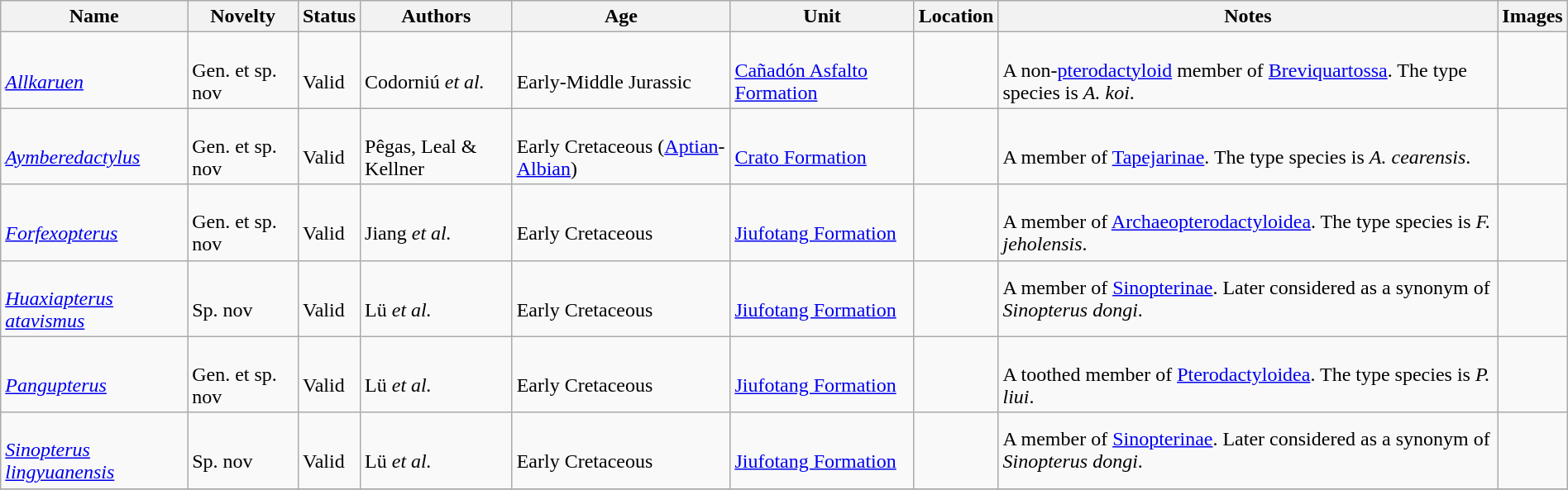<table class="wikitable sortable" align="center" width="100%">
<tr>
<th>Name</th>
<th>Novelty</th>
<th>Status</th>
<th>Authors</th>
<th>Age</th>
<th>Unit</th>
<th>Location</th>
<th>Notes</th>
<th>Images</th>
</tr>
<tr>
<td><br><em><a href='#'>Allkaruen</a></em></td>
<td><br>Gen. et sp. nov</td>
<td><br>Valid</td>
<td><br>Codorniú <em>et al.</em></td>
<td><br>Early-Middle Jurassic</td>
<td><br><a href='#'>Cañadón Asfalto Formation</a></td>
<td><br></td>
<td><br>A non-<a href='#'>pterodactyloid</a> member of <a href='#'>Breviquartossa</a>. The type species is <em>A. koi</em>.</td>
<td></td>
</tr>
<tr>
<td><br><em><a href='#'>Aymberedactylus</a></em></td>
<td><br>Gen. et sp. nov</td>
<td><br>Valid</td>
<td><br>Pêgas, Leal & Kellner</td>
<td><br>Early Cretaceous (<a href='#'>Aptian</a>-<a href='#'>Albian</a>)</td>
<td><br><a href='#'>Crato Formation</a></td>
<td><br></td>
<td><br>A member of <a href='#'>Tapejarinae</a>. The type species is <em>A. cearensis</em>.</td>
<td></td>
</tr>
<tr>
<td><br><em><a href='#'>Forfexopterus</a></em></td>
<td><br>Gen. et sp. nov</td>
<td><br>Valid</td>
<td><br>Jiang <em>et al.</em></td>
<td><br>Early Cretaceous</td>
<td><br><a href='#'>Jiufotang Formation</a></td>
<td><br></td>
<td><br>A member of <a href='#'>Archaeopterodactyloidea</a>. The type species is <em>F. jeholensis</em>.</td>
<td></td>
</tr>
<tr>
<td><br><em><a href='#'>Huaxiapterus atavismus</a></em></td>
<td><br>Sp. nov</td>
<td><br>Valid</td>
<td><br>Lü <em>et al.</em></td>
<td><br>Early Cretaceous</td>
<td><br><a href='#'>Jiufotang Formation</a></td>
<td><br></td>
<td>A member of <a href='#'>Sinopterinae</a>. Later considered as a synonym of <em>Sinopterus dongi</em>.</td>
<td></td>
</tr>
<tr>
<td><br><em><a href='#'>Pangupterus</a></em></td>
<td><br>Gen. et sp. nov</td>
<td><br>Valid</td>
<td><br>Lü <em>et al.</em></td>
<td><br>Early Cretaceous</td>
<td><br><a href='#'>Jiufotang Formation</a></td>
<td><br></td>
<td><br>A toothed member of <a href='#'>Pterodactyloidea</a>. The type species is <em>P. liui</em>.</td>
<td></td>
</tr>
<tr>
<td><br><em><a href='#'>Sinopterus lingyuanensis</a></em></td>
<td><br>Sp. nov</td>
<td><br>Valid</td>
<td><br>Lü <em>et al.</em></td>
<td><br>Early Cretaceous</td>
<td><br><a href='#'>Jiufotang Formation</a></td>
<td><br></td>
<td>A member of <a href='#'>Sinopterinae</a>. Later considered as a synonym of <em>Sinopterus dongi</em>.</td>
<td></td>
</tr>
<tr>
</tr>
</table>
